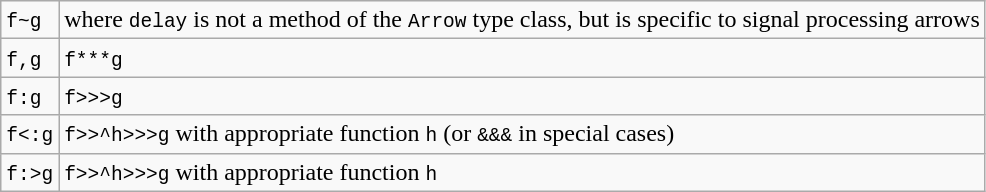<table class="wikitable">
<tr>
<td><code>f~g</code></td>
<td> where <code>delay</code> is not a method of the <code>Arrow</code> type class, but is specific to signal processing arrows</td>
</tr>
<tr>
<td><code>f,g</code></td>
<td><code>f***g</code></td>
</tr>
<tr>
<td><code>f:g</code></td>
<td><code>f>>>g</code></td>
</tr>
<tr>
<td><code>f<:g</code></td>
<td><code>f>>^h>>>g</code> with appropriate function <code>h</code> (or <code>&&&</code> in special cases)</td>
</tr>
<tr>
<td><code>f:>g</code></td>
<td><code>f>>^h>>>g</code> with appropriate function <code>h</code></td>
</tr>
</table>
